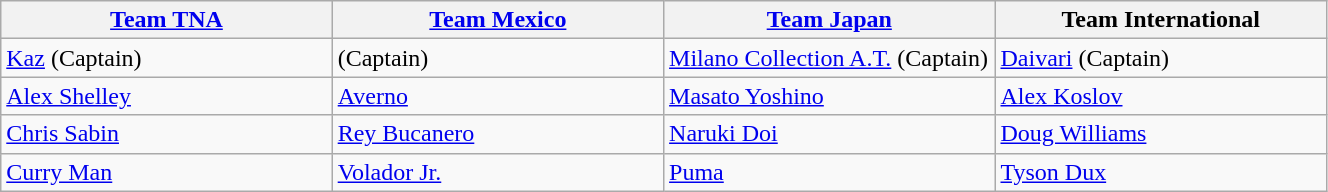<table class="wikitable sortable"  style="width:70%; text-align:left;">
<tr>
<th scope="col"  style="width:20%;"><a href='#'>Team TNA</a></th>
<th scope="col"  style="width:20%;"><a href='#'>Team Mexico</a></th>
<th scope="col"  style="width:20%;"><a href='#'>Team Japan</a></th>
<th scope="col"  style="width:20%;">Team International</th>
</tr>
<tr>
<td scope="row"><a href='#'>Kaz</a> (Captain)</td>
<td> (Captain)</td>
<td><a href='#'>Milano Collection A.T.</a> (Captain)</td>
<td><a href='#'>Daivari</a> (Captain)</td>
</tr>
<tr>
<td scope="row"><a href='#'>Alex Shelley</a></td>
<td><a href='#'>Averno</a></td>
<td><a href='#'>Masato Yoshino</a></td>
<td><a href='#'>Alex Koslov</a></td>
</tr>
<tr>
<td scope="row"><a href='#'>Chris Sabin</a></td>
<td><a href='#'>Rey Bucanero</a></td>
<td><a href='#'>Naruki Doi</a></td>
<td><a href='#'>Doug Williams</a></td>
</tr>
<tr>
<td scope="row"><a href='#'>Curry Man</a></td>
<td><a href='#'>Volador Jr.</a></td>
<td><a href='#'>Puma</a></td>
<td><a href='#'>Tyson Dux</a></td>
</tr>
</table>
